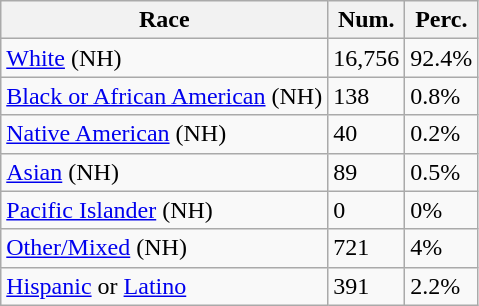<table class="wikitable">
<tr>
<th>Race</th>
<th>Num.</th>
<th>Perc.</th>
</tr>
<tr>
<td><a href='#'>White</a> (NH)</td>
<td>16,756</td>
<td>92.4%</td>
</tr>
<tr>
<td><a href='#'>Black or African American</a> (NH)</td>
<td>138</td>
<td>0.8%</td>
</tr>
<tr>
<td><a href='#'>Native American</a> (NH)</td>
<td>40</td>
<td>0.2%</td>
</tr>
<tr>
<td><a href='#'>Asian</a> (NH)</td>
<td>89</td>
<td>0.5%</td>
</tr>
<tr>
<td><a href='#'>Pacific Islander</a> (NH)</td>
<td>0</td>
<td>0%</td>
</tr>
<tr>
<td><a href='#'>Other/Mixed</a> (NH)</td>
<td>721</td>
<td>4%</td>
</tr>
<tr>
<td><a href='#'>Hispanic</a> or <a href='#'>Latino</a></td>
<td>391</td>
<td>2.2%</td>
</tr>
</table>
